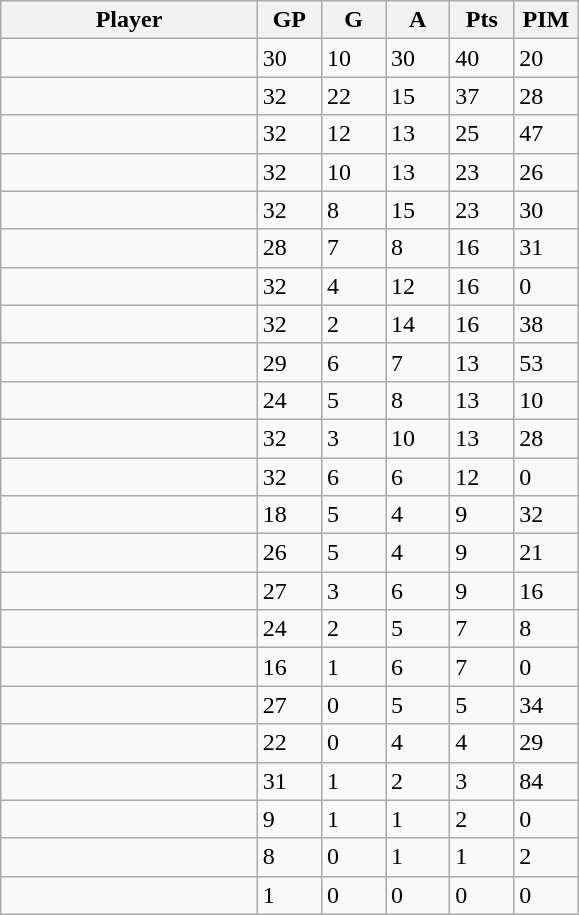<table class="wikitable sortable">
<tr align=center>
<th width="40%">Player</th>
<th width="10%">GP</th>
<th width="10%">G</th>
<th width="10%">A</th>
<th width="10%">Pts</th>
<th width="10%">PIM</th>
</tr>
<tr>
<td></td>
<td>30</td>
<td>10</td>
<td>30</td>
<td>40</td>
<td>20</td>
</tr>
<tr>
<td></td>
<td>32</td>
<td>22</td>
<td>15</td>
<td>37</td>
<td>28</td>
</tr>
<tr>
<td></td>
<td>32</td>
<td>12</td>
<td>13</td>
<td>25</td>
<td>47</td>
</tr>
<tr>
<td></td>
<td>32</td>
<td>10</td>
<td>13</td>
<td>23</td>
<td>26</td>
</tr>
<tr>
<td></td>
<td>32</td>
<td>8</td>
<td>15</td>
<td>23</td>
<td>30</td>
</tr>
<tr>
<td></td>
<td>28</td>
<td>7</td>
<td>8</td>
<td>16</td>
<td>31</td>
</tr>
<tr>
<td></td>
<td>32</td>
<td>4</td>
<td>12</td>
<td>16</td>
<td>0</td>
</tr>
<tr>
<td></td>
<td>32</td>
<td>2</td>
<td>14</td>
<td>16</td>
<td>38</td>
</tr>
<tr>
<td></td>
<td>29</td>
<td>6</td>
<td>7</td>
<td>13</td>
<td>53</td>
</tr>
<tr>
<td></td>
<td>24</td>
<td>5</td>
<td>8</td>
<td>13</td>
<td>10</td>
</tr>
<tr>
<td></td>
<td>32</td>
<td>3</td>
<td>10</td>
<td>13</td>
<td>28</td>
</tr>
<tr>
<td></td>
<td>32</td>
<td>6</td>
<td>6</td>
<td>12</td>
<td>0</td>
</tr>
<tr>
<td></td>
<td>18</td>
<td>5</td>
<td>4</td>
<td>9</td>
<td>32</td>
</tr>
<tr>
<td></td>
<td>26</td>
<td>5</td>
<td>4</td>
<td>9</td>
<td>21</td>
</tr>
<tr>
<td></td>
<td>27</td>
<td>3</td>
<td>6</td>
<td>9</td>
<td>16</td>
</tr>
<tr>
<td></td>
<td>24</td>
<td>2</td>
<td>5</td>
<td>7</td>
<td>8</td>
</tr>
<tr>
<td></td>
<td>16</td>
<td>1</td>
<td>6</td>
<td>7</td>
<td>0</td>
</tr>
<tr>
<td></td>
<td>27</td>
<td>0</td>
<td>5</td>
<td>5</td>
<td>34</td>
</tr>
<tr>
<td></td>
<td>22</td>
<td>0</td>
<td>4</td>
<td>4</td>
<td>29</td>
</tr>
<tr>
<td></td>
<td>31</td>
<td>1</td>
<td>2</td>
<td>3</td>
<td>84</td>
</tr>
<tr>
<td></td>
<td>9</td>
<td>1</td>
<td>1</td>
<td>2</td>
<td>0</td>
</tr>
<tr>
<td></td>
<td>8</td>
<td>0</td>
<td>1</td>
<td>1</td>
<td>2</td>
</tr>
<tr>
<td></td>
<td>1</td>
<td>0</td>
<td>0</td>
<td>0</td>
<td>0</td>
</tr>
</table>
